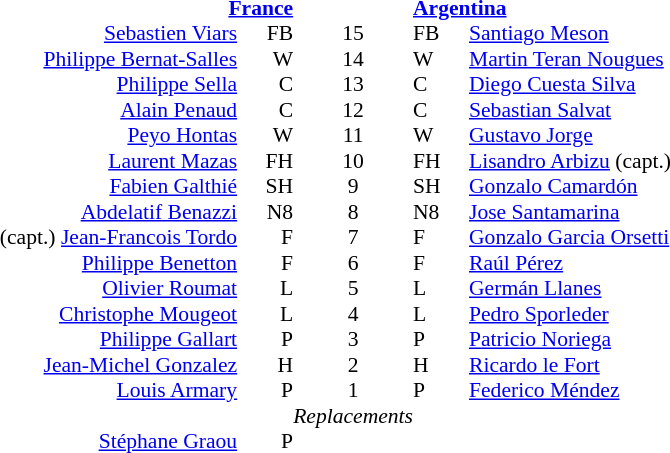<table width="100%" style="font-size: 90%; " cellspacing="0" cellpadding="0" align=center>
<tr>
<td width=41%; text-align=right></td>
<td width=3%; text-align:right></td>
<td width=4%; text-align:center></td>
<td width=3%; text-align:left></td>
<td width=49%; text-align:left></td>
</tr>
<tr>
<td colspan=2 align=right><strong><a href='#'>France</a></strong></td>
<td></td>
<td colspan=2><strong><a href='#'>Argentina</a></strong></td>
</tr>
<tr>
<td align=right><a href='#'>Sebastien Viars</a></td>
<td align=right>FB</td>
<td align=center>15</td>
<td>FB</td>
<td><a href='#'>Santiago Meson</a></td>
</tr>
<tr>
<td align=right><a href='#'>Philippe Bernat-Salles</a></td>
<td align=right>W</td>
<td align=center>14</td>
<td>W</td>
<td><a href='#'>Martin Teran Nougues</a></td>
</tr>
<tr>
<td align=right><a href='#'>Philippe Sella</a></td>
<td align=right>C</td>
<td align=center>13</td>
<td>C</td>
<td><a href='#'>Diego Cuesta Silva</a></td>
</tr>
<tr>
<td align=right><a href='#'>Alain Penaud</a></td>
<td align=right>C</td>
<td align=center>12</td>
<td>C</td>
<td><a href='#'>Sebastian Salvat</a></td>
</tr>
<tr>
<td align=right><a href='#'>Peyo Hontas</a></td>
<td align=right>W</td>
<td align=center>11</td>
<td>W</td>
<td><a href='#'>Gustavo Jorge</a></td>
</tr>
<tr>
<td align=right><a href='#'>Laurent Mazas</a></td>
<td align=right>FH</td>
<td align=center>10</td>
<td>FH</td>
<td><a href='#'>Lisandro Arbizu</a> (capt.)</td>
</tr>
<tr>
<td align=right><a href='#'>Fabien Galthié</a></td>
<td align=right>SH</td>
<td align=center>9</td>
<td>SH</td>
<td><a href='#'>Gonzalo Camardón</a></td>
</tr>
<tr>
<td align=right><a href='#'>Abdelatif Benazzi</a></td>
<td align=right>N8</td>
<td align=center>8</td>
<td>N8</td>
<td><a href='#'>Jose Santamarina</a></td>
</tr>
<tr>
<td align=right>(capt.) <a href='#'>Jean-Francois Tordo</a></td>
<td align=right>F</td>
<td align=center>7</td>
<td>F</td>
<td><a href='#'>Gonzalo Garcia Orsetti</a></td>
</tr>
<tr>
<td align=right><a href='#'>Philippe Benetton</a></td>
<td align=right>F</td>
<td align=center>6</td>
<td>F</td>
<td><a href='#'>Raúl Pérez</a></td>
</tr>
<tr>
<td align=right><a href='#'>Olivier Roumat</a></td>
<td align=right>L</td>
<td align=center>5</td>
<td>L</td>
<td><a href='#'>Germán Llanes</a></td>
</tr>
<tr>
<td align=right><a href='#'>Christophe Mougeot</a></td>
<td align=right>L</td>
<td align=center>4</td>
<td>L</td>
<td><a href='#'>Pedro Sporleder</a></td>
</tr>
<tr>
<td align=right><a href='#'>Philippe Gallart</a></td>
<td align=right>P</td>
<td align=center>3</td>
<td>P</td>
<td><a href='#'>Patricio Noriega</a></td>
</tr>
<tr>
<td align=right><a href='#'>Jean-Michel Gonzalez</a></td>
<td align=right>H</td>
<td align=center>2</td>
<td>H</td>
<td><a href='#'>Ricardo le Fort</a></td>
</tr>
<tr>
<td align=right><a href='#'>Louis Armary</a></td>
<td align=right>P</td>
<td align=center>1</td>
<td>P</td>
<td><a href='#'>Federico Méndez</a></td>
</tr>
<tr>
<td></td>
<td></td>
<td align=center><em>Replacements</em></td>
<td></td>
<td></td>
</tr>
<tr>
<td align=right><a href='#'>Stéphane Graou</a></td>
<td align=right>P</td>
<td align=center></td>
<td></td>
<td></td>
</tr>
</table>
